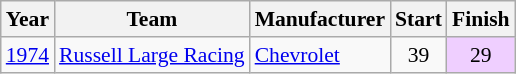<table class="wikitable" style="font-size: 90%;">
<tr>
<th>Year</th>
<th>Team</th>
<th>Manufacturer</th>
<th>Start</th>
<th>Finish</th>
</tr>
<tr>
<td><a href='#'>1974</a></td>
<td><a href='#'>Russell Large Racing</a></td>
<td><a href='#'>Chevrolet</a></td>
<td align=center>39</td>
<td align=center style="background:#EFCFFF;">29</td>
</tr>
</table>
